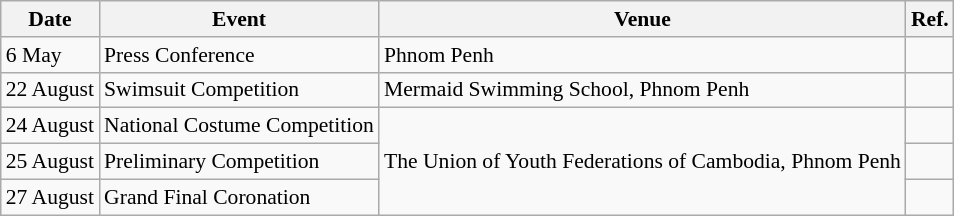<table class="wikitable" style="font-size: 90%">
<tr>
<th>Date</th>
<th>Event</th>
<th>Venue</th>
<th>Ref.</th>
</tr>
<tr>
<td>6 May</td>
<td>Press Conference</td>
<td>Phnom Penh</td>
<td align=center></td>
</tr>
<tr>
<td>22 August</td>
<td>Swimsuit Competition</td>
<td>Mermaid Swimming School, Phnom Penh</td>
<td align=center></td>
</tr>
<tr>
<td>24 August</td>
<td>National Costume Competition</td>
<td rowspan=3>The Union of Youth Federations of Cambodia, Phnom Penh</td>
<td align=center></td>
</tr>
<tr>
<td>25 August</td>
<td>Preliminary Competition</td>
<td align=center></td>
</tr>
<tr>
<td>27 August</td>
<td>Grand Final Coronation</td>
<td align=center></td>
</tr>
</table>
